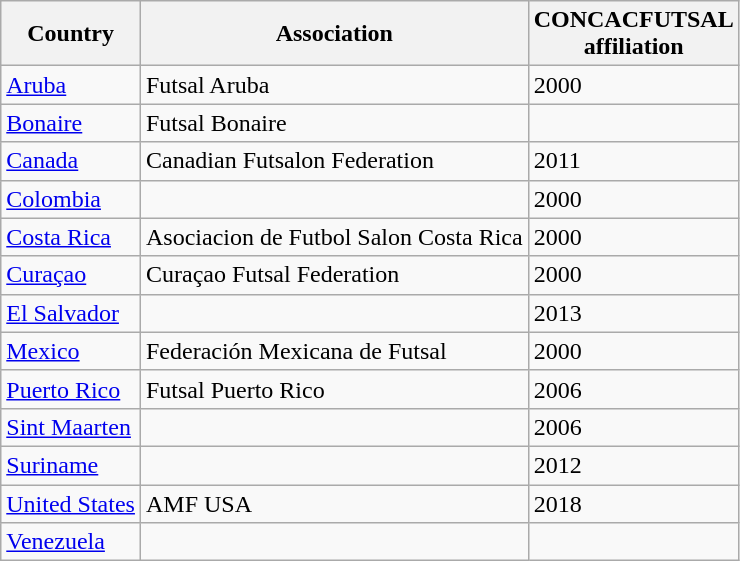<table class="wikitable">
<tr>
<th>Country</th>
<th>Association</th>
<th>CONCACFUTSAL<br>affiliation</th>
</tr>
<tr>
<td> <a href='#'>Aruba</a></td>
<td>Futsal Aruba</td>
<td>2000</td>
</tr>
<tr>
<td> <a href='#'>Bonaire</a></td>
<td>Futsal Bonaire</td>
<td></td>
</tr>
<tr>
<td> <a href='#'>Canada</a></td>
<td>Canadian Futsalon Federation</td>
<td>2011</td>
</tr>
<tr>
<td> <a href='#'>Colombia</a></td>
<td></td>
<td>2000</td>
</tr>
<tr>
<td> <a href='#'>Costa Rica</a></td>
<td>Asociacion de Futbol Salon Costa Rica</td>
<td>2000</td>
</tr>
<tr>
<td> <a href='#'>Curaçao</a></td>
<td>Curaçao Futsal Federation</td>
<td>2000</td>
</tr>
<tr>
<td> <a href='#'>El Salvador</a></td>
<td></td>
<td>2013 </td>
</tr>
<tr>
<td> <a href='#'>Mexico</a></td>
<td>Federación Mexicana de Futsal</td>
<td>2000</td>
</tr>
<tr>
<td> <a href='#'>Puerto Rico</a></td>
<td>Futsal Puerto Rico</td>
<td>2006</td>
</tr>
<tr>
<td> <a href='#'>Sint Maarten</a></td>
<td></td>
<td>2006</td>
</tr>
<tr>
<td> <a href='#'>Suriname</a></td>
<td></td>
<td>2012 </td>
</tr>
<tr>
<td> <a href='#'>United States</a></td>
<td>AMF USA</td>
<td>2018</td>
</tr>
<tr>
<td> <a href='#'>Venezuela</a></td>
<td></td>
<td></td>
</tr>
</table>
